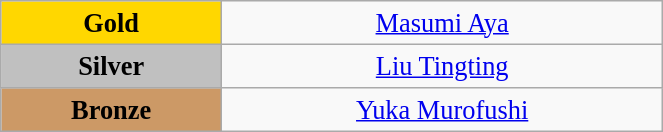<table class="wikitable" style=" text-align:center; font-size:110%;" width="35%">
<tr>
<td bgcolor="gold"><strong>Gold</strong></td>
<td><a href='#'>Masumi Aya</a><br></td>
</tr>
<tr>
<td bgcolor="silver"><strong>Silver</strong></td>
<td><a href='#'>Liu Tingting</a><br></td>
</tr>
<tr>
<td bgcolor="CC9966"><strong>Bronze</strong></td>
<td><a href='#'>Yuka Murofushi</a><br></td>
</tr>
</table>
